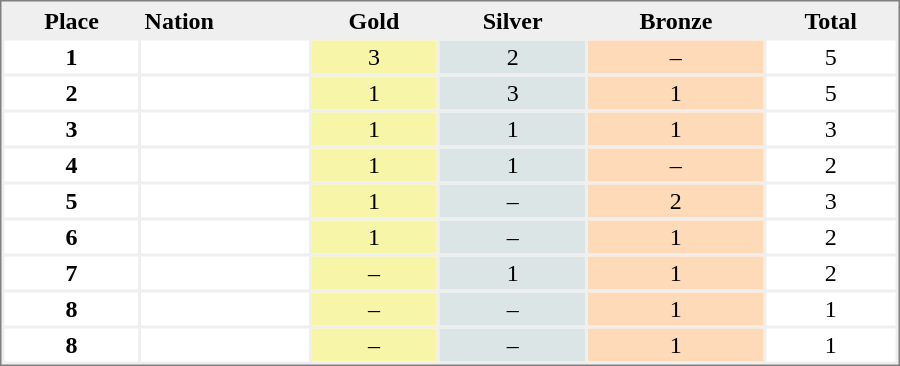<table style="border-style:solid;border-width:1px;border-color:#808080;background-color:#EFEFEF" cellspacing="2" cellpadding="2" width="600px">
<tr bgcolor="#EFEFEF">
<th align="center">Place</th>
<th align="left">Nation</th>
<th align="center">Gold</th>
<th align="center">Silver</th>
<th align="center">Bronze</th>
<th align="center">Total</th>
</tr>
<tr align="center" valign="top" bgcolor="#FFFFFF">
<th>1</th>
<td align="left"></td>
<td style="background:#F7F6A8;">3</td>
<td style="background:#DCE5E5;">2</td>
<td style="background:#FFDAB9;">–</td>
<td>5</td>
</tr>
<tr align="center" valign="top" bgcolor="#FFFFFF">
<th>2</th>
<td align="left"></td>
<td style="background:#F7F6A8;">1</td>
<td style="background:#DCE5E5;">3</td>
<td style="background:#FFDAB9;">1</td>
<td>5</td>
</tr>
<tr align="center" valign="top" bgcolor="#FFFFFF">
<th>3</th>
<td align="left"></td>
<td style="background:#F7F6A8;">1</td>
<td style="background:#DCE5E5;">1</td>
<td style="background:#FFDAB9;">1</td>
<td>3</td>
</tr>
<tr align="center" valign="top" bgcolor="#FFFFFF">
<th>4</th>
<td align="left"></td>
<td style="background:#F7F6A8;">1</td>
<td style="background:#DCE5E5;">1</td>
<td style="background:#FFDAB9;">–</td>
<td>2</td>
</tr>
<tr align="center" valign="top" bgcolor="#FFFFFF">
<th>5</th>
<td align="left"></td>
<td style="background:#F7F6A8;">1</td>
<td style="background:#DCE5E5;">–</td>
<td style="background:#FFDAB9;">2</td>
<td>3</td>
</tr>
<tr align="center" valign="top" bgcolor="#FFFFFF">
<th>6</th>
<td align="left"></td>
<td style="background:#F7F6A8;">1</td>
<td style="background:#DCE5E5;">–</td>
<td style="background:#FFDAB9;">1</td>
<td>2</td>
</tr>
<tr align="center" valign="top" bgcolor="#FFFFFF">
<th>7</th>
<td align="left"></td>
<td style="background:#F7F6A8;">–</td>
<td style="background:#DCE5E5;">1</td>
<td style="background:#FFDAB9;">1</td>
<td>2</td>
</tr>
<tr align="center" valign="top" bgcolor="#FFFFFF">
<th>8</th>
<td align="left"></td>
<td style="background:#F7F6A8;">–</td>
<td style="background:#DCE5E5;">–</td>
<td style="background:#FFDAB9;">1</td>
<td>1</td>
</tr>
<tr align="center" valign="top" bgcolor="#FFFFFF">
<th>8</th>
<td align="left"></td>
<td style="background:#F7F6A8;">–</td>
<td style="background:#DCE5E5;">–</td>
<td style="background:#FFDAB9;">1</td>
<td>1</td>
</tr>
</table>
